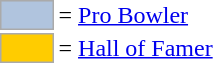<table>
<tr>
<td style="background-color:lightsteelblue; border:1px solid #aaaaaa; width:2em;"></td>
<td>= <a href='#'>Pro Bowler</a></td>
</tr>
<tr>
<td style="background-color:#FFCC00; border:1px solid #aaaaaa; width:2em;"></td>
<td>= <a href='#'>Hall of Famer</a></td>
</tr>
</table>
